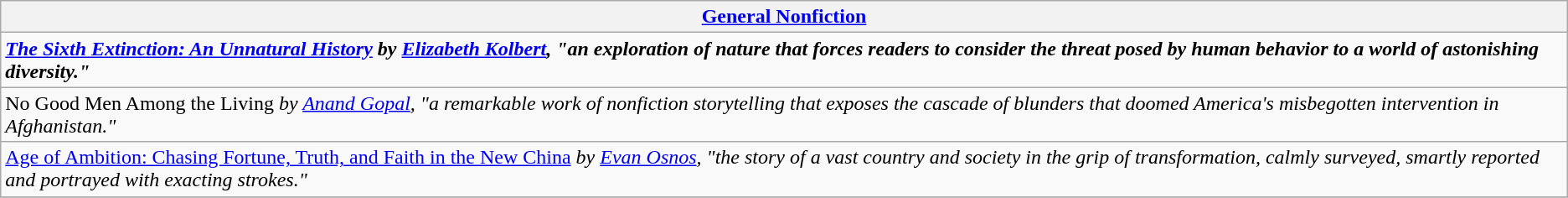<table class="wikitable" style="float:left; float:none;">
<tr>
<th><a href='#'>General Nonfiction</a></th>
</tr>
<tr>
<td><strong><em><a href='#'>The Sixth Extinction: An Unnatural History</a><em> by <a href='#'>Elizabeth Kolbert</a><strong>, "an exploration of nature that forces readers to consider the threat posed by human behavior to a world of astonishing diversity."</td>
</tr>
<tr>
<td></em>No Good Men Among the Living<em> by <a href='#'>Anand Gopal</a>, "a remarkable work of nonfiction storytelling that exposes the cascade of blunders that doomed America's misbegotten intervention in Afghanistan."</td>
</tr>
<tr>
<td></em><a href='#'>Age of Ambition: Chasing Fortune, Truth, and Faith in the New China</a><em> by <a href='#'>Evan Osnos</a>, "the story of a vast country and society in the grip of transformation, calmly surveyed, smartly reported and portrayed with exacting strokes."</td>
</tr>
<tr>
</tr>
</table>
